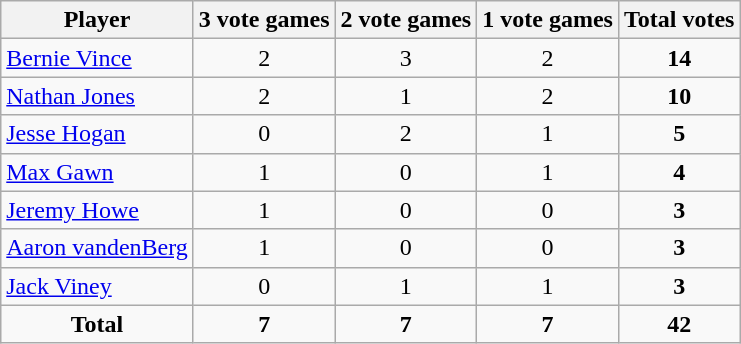<table class="wikitable"  style="text-align:center;">
<tr>
<th>Player</th>
<th>3 vote games</th>
<th>2 vote games</th>
<th>1 vote games</th>
<th>Total votes</th>
</tr>
<tr>
<td align=left><a href='#'>Bernie Vince</a></td>
<td>2</td>
<td>3</td>
<td>2</td>
<td><strong>14</strong></td>
</tr>
<tr>
<td align=left><a href='#'>Nathan Jones</a></td>
<td>2</td>
<td>1</td>
<td>2</td>
<td><strong>10</strong></td>
</tr>
<tr>
<td align=left><a href='#'>Jesse Hogan</a></td>
<td>0</td>
<td>2</td>
<td>1</td>
<td><strong>5</strong></td>
</tr>
<tr>
<td align=left><a href='#'>Max Gawn</a></td>
<td>1</td>
<td>0</td>
<td>1</td>
<td><strong>4</strong></td>
</tr>
<tr>
<td align=left><a href='#'>Jeremy Howe</a></td>
<td>1</td>
<td>0</td>
<td>0</td>
<td><strong>3</strong></td>
</tr>
<tr>
<td align=left><a href='#'>Aaron vandenBerg</a></td>
<td>1</td>
<td>0</td>
<td>0</td>
<td><strong>3</strong></td>
</tr>
<tr>
<td align=left><a href='#'>Jack Viney</a></td>
<td>0</td>
<td>1</td>
<td>1</td>
<td><strong>3</strong></td>
</tr>
<tr>
<td><strong>Total</strong></td>
<td><strong>7</strong></td>
<td><strong>7</strong></td>
<td><strong>7</strong></td>
<td><strong>42</strong></td>
</tr>
</table>
